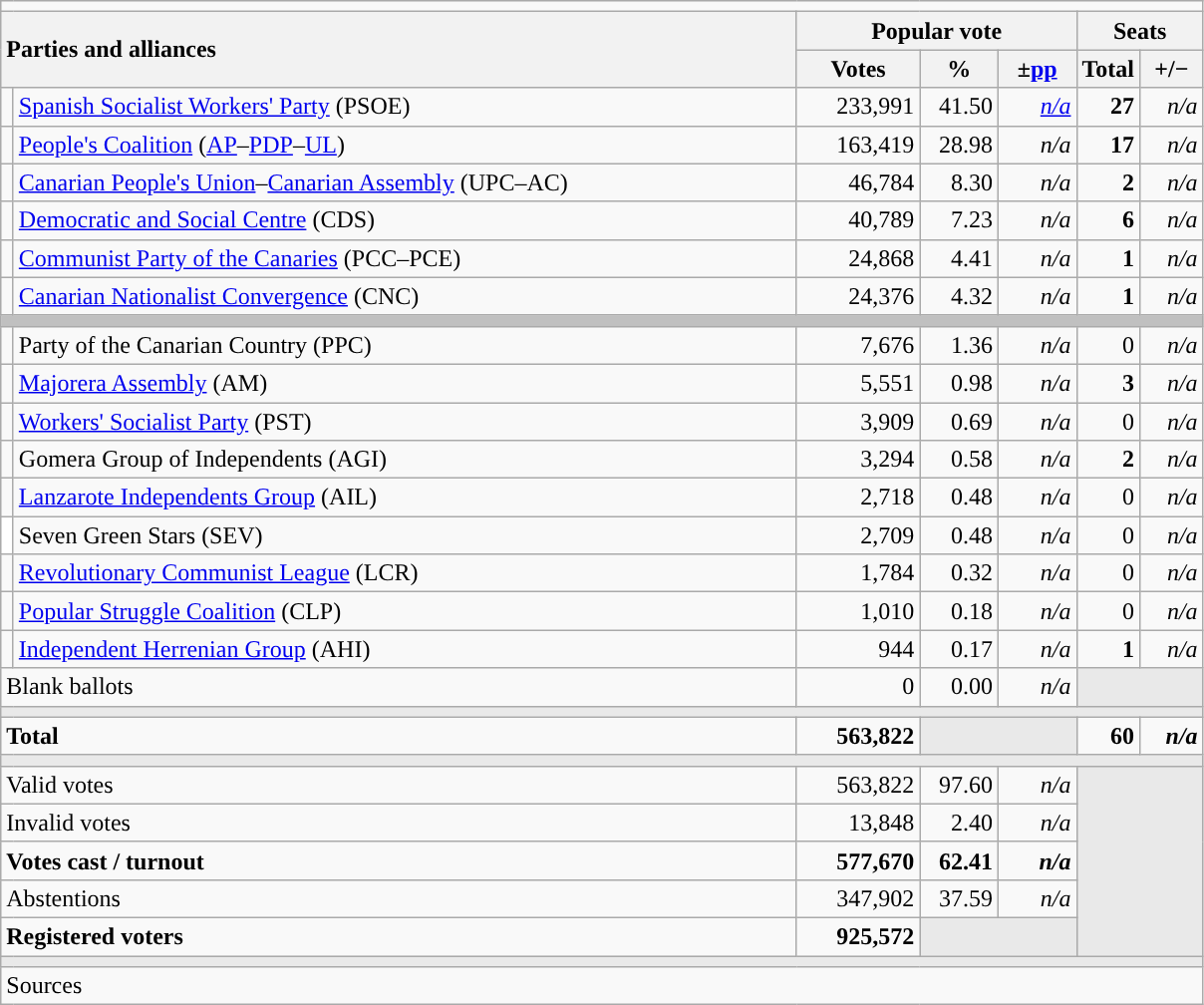<table class="wikitable" style="text-align:right;">
<tr>
<td colspan="7"></td>
</tr>
<tr>
<th style="text-align:left;" rowspan="2" colspan="2" width="525">Parties and alliances</th>
<th colspan="3">Popular vote</th>
<th colspan="2">Seats</th>
</tr>
<tr>
<th width="75">Votes</th>
<th width="45">%</th>
<th width="45">±<a href='#'>pp</a></th>
<th width="35">Total</th>
<th width="35">+/−</th>
</tr>
<tr>
<td width="1" style="color:inherit;background:"></td>
<td align="left"><a href='#'>Spanish Socialist Workers' Party</a> (PSOE)</td>
<td>233,991</td>
<td>41.50</td>
<td><em><a href='#'>n/a</a></em></td>
<td><strong>27</strong></td>
<td><em>n/a</em></td>
</tr>
<tr>
<td style="color:inherit;background:"></td>
<td align="left"><a href='#'>People's Coalition</a> (<a href='#'>AP</a>–<a href='#'>PDP</a>–<a href='#'>UL</a>)</td>
<td>163,419</td>
<td>28.98</td>
<td><em>n/a</em></td>
<td><strong>17</strong></td>
<td><em>n/a</em></td>
</tr>
<tr>
<td style="color:inherit;background:"></td>
<td align="left"><a href='#'>Canarian People's Union</a>–<a href='#'>Canarian Assembly</a> (UPC–AC)</td>
<td>46,784</td>
<td>8.30</td>
<td><em>n/a</em></td>
<td><strong>2</strong></td>
<td><em>n/a</em></td>
</tr>
<tr>
<td style="color:inherit;background:"></td>
<td align="left"><a href='#'>Democratic and Social Centre</a> (CDS)</td>
<td>40,789</td>
<td>7.23</td>
<td><em>n/a</em></td>
<td><strong>6</strong></td>
<td><em>n/a</em></td>
</tr>
<tr>
<td style="color:inherit;background:"></td>
<td align="left"><a href='#'>Communist Party of the Canaries</a> (PCC–PCE)</td>
<td>24,868</td>
<td>4.41</td>
<td><em>n/a</em></td>
<td><strong>1</strong></td>
<td><em>n/a</em></td>
</tr>
<tr>
<td style="color:inherit;background:"></td>
<td align="left"><a href='#'>Canarian Nationalist Convergence</a> (CNC)</td>
<td>24,376</td>
<td>4.32</td>
<td><em>n/a</em></td>
<td><strong>1</strong></td>
<td><em>n/a</em></td>
</tr>
<tr>
<td colspan="7" bgcolor="#C0C0C0"></td>
</tr>
<tr>
<td style="color:inherit;background:"></td>
<td align="left">Party of the Canarian Country (PPC)</td>
<td>7,676</td>
<td>1.36</td>
<td><em>n/a</em></td>
<td>0</td>
<td><em>n/a</em></td>
</tr>
<tr>
<td style="color:inherit;background:"></td>
<td align="left"><a href='#'>Majorera Assembly</a> (AM)</td>
<td>5,551</td>
<td>0.98</td>
<td><em>n/a</em></td>
<td><strong>3</strong></td>
<td><em>n/a</em></td>
</tr>
<tr>
<td style="color:inherit;background:"></td>
<td align="left"><a href='#'>Workers' Socialist Party</a> (PST)</td>
<td>3,909</td>
<td>0.69</td>
<td><em>n/a</em></td>
<td>0</td>
<td><em>n/a</em></td>
</tr>
<tr>
<td style="color:inherit;background:"></td>
<td align="left">Gomera Group of Independents (AGI)</td>
<td>3,294</td>
<td>0.58</td>
<td><em>n/a</em></td>
<td><strong>2</strong></td>
<td><em>n/a</em></td>
</tr>
<tr>
<td style="color:inherit;background:"></td>
<td align="left"><a href='#'>Lanzarote Independents Group</a> (AIL)</td>
<td>2,718</td>
<td>0.48</td>
<td><em>n/a</em></td>
<td>0</td>
<td><em>n/a</em></td>
</tr>
<tr>
<td bgcolor="white"></td>
<td align="left">Seven Green Stars (SEV)</td>
<td>2,709</td>
<td>0.48</td>
<td><em>n/a</em></td>
<td>0</td>
<td><em>n/a</em></td>
</tr>
<tr>
<td style="color:inherit;background:"></td>
<td align="left"><a href='#'>Revolutionary Communist League</a> (LCR)</td>
<td>1,784</td>
<td>0.32</td>
<td><em>n/a</em></td>
<td>0</td>
<td><em>n/a</em></td>
</tr>
<tr>
<td style="color:inherit;background:"></td>
<td align="left"><a href='#'>Popular Struggle Coalition</a> (CLP)</td>
<td>1,010</td>
<td>0.18</td>
<td><em>n/a</em></td>
<td>0</td>
<td><em>n/a</em></td>
</tr>
<tr>
<td style="color:inherit;background:"></td>
<td align="left"><a href='#'>Independent Herrenian Group</a> (AHI)</td>
<td>944</td>
<td>0.17</td>
<td><em>n/a</em></td>
<td><strong>1</strong></td>
<td><em>n/a</em></td>
</tr>
<tr>
<td align="left" colspan="2">Blank ballots</td>
<td>0</td>
<td>0.00</td>
<td><em>n/a</em></td>
<td bgcolor="#E9E9E9" colspan="2"></td>
</tr>
<tr>
<td colspan="7" bgcolor="#E9E9E9"></td>
</tr>
<tr style="font-weight:bold;">
<td align="left" colspan="2">Total</td>
<td>563,822</td>
<td bgcolor="#E9E9E9" colspan="2"></td>
<td>60</td>
<td><em>n/a</em></td>
</tr>
<tr>
<td colspan="7" bgcolor="#E9E9E9"></td>
</tr>
<tr>
<td align="left" colspan="2">Valid votes</td>
<td>563,822</td>
<td>97.60</td>
<td><em>n/a</em></td>
<td bgcolor="#E9E9E9" colspan="2" rowspan="5"></td>
</tr>
<tr>
<td align="left" colspan="2">Invalid votes</td>
<td>13,848</td>
<td>2.40</td>
<td><em>n/a</em></td>
</tr>
<tr style="font-weight:bold;">
<td align="left" colspan="2">Votes cast / turnout</td>
<td>577,670</td>
<td>62.41</td>
<td><em>n/a</em></td>
</tr>
<tr>
<td align="left" colspan="2">Abstentions</td>
<td>347,902</td>
<td>37.59</td>
<td><em>n/a</em></td>
</tr>
<tr style="font-weight:bold;">
<td align="left" colspan="2">Registered voters</td>
<td>925,572</td>
<td bgcolor="#E9E9E9" colspan="2"></td>
</tr>
<tr>
<td colspan="7" bgcolor="#E9E9E9"></td>
</tr>
<tr>
<td align="left" colspan="7">Sources</td>
</tr>
</table>
